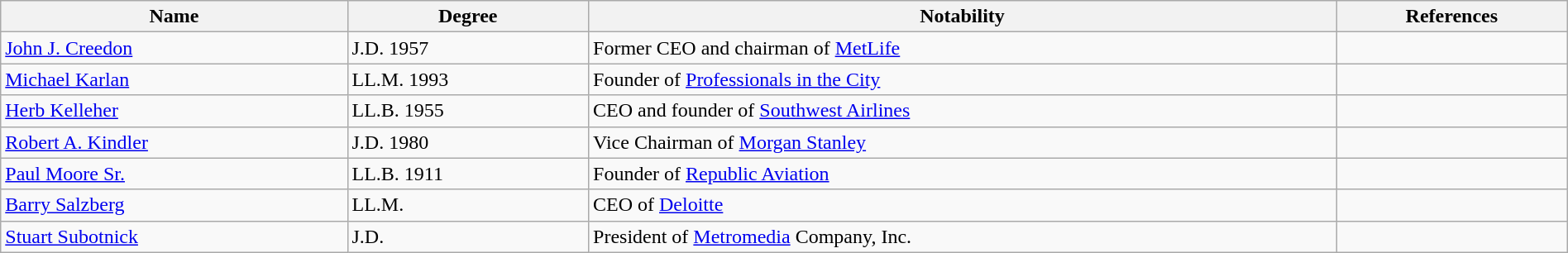<table class="wikitable sortable" " style="width:100%;">
<tr>
<th>Name</th>
<th>Degree</th>
<th>Notability</th>
<th>References</th>
</tr>
<tr>
<td><a href='#'>John J. Creedon</a></td>
<td>J.D. 1957</td>
<td>Former CEO and chairman of <a href='#'>MetLife</a></td>
<td></td>
</tr>
<tr>
<td><a href='#'>Michael Karlan</a></td>
<td>LL.M. 1993</td>
<td>Founder of <a href='#'>Professionals in the City</a></td>
<td></td>
</tr>
<tr>
<td><a href='#'>Herb Kelleher</a></td>
<td>LL.B. 1955</td>
<td>CEO and founder of <a href='#'>Southwest Airlines</a></td>
<td></td>
</tr>
<tr>
<td><a href='#'>Robert A. Kindler</a></td>
<td>J.D. 1980</td>
<td>Vice Chairman of <a href='#'>Morgan Stanley</a></td>
<td></td>
</tr>
<tr>
<td><a href='#'>Paul Moore Sr.</a></td>
<td>LL.B. 1911</td>
<td>Founder of <a href='#'>Republic Aviation</a></td>
<td></td>
</tr>
<tr>
<td><a href='#'>Barry Salzberg</a></td>
<td>LL.M.</td>
<td>CEO of <a href='#'>Deloitte</a></td>
<td></td>
</tr>
<tr>
<td><a href='#'>Stuart Subotnick</a></td>
<td>J.D.</td>
<td>President of <a href='#'>Metromedia</a> Company, Inc.</td>
<td></td>
</tr>
</table>
